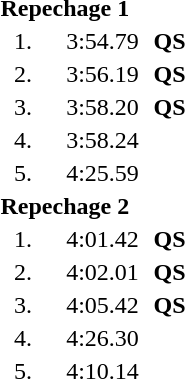<table style="text-align:center">
<tr>
<td colspan=4 align=left><strong>Repechage 1</strong></td>
</tr>
<tr>
<td width=30>1.</td>
<td align=left></td>
<td width=60>3:54.79</td>
<td><strong>QS</strong></td>
</tr>
<tr>
<td>2.</td>
<td align=left></td>
<td>3:56.19</td>
<td><strong>QS</strong></td>
</tr>
<tr>
<td>3.</td>
<td align=left></td>
<td>3:58.20</td>
<td><strong>QS</strong></td>
</tr>
<tr>
<td>4.</td>
<td align=left></td>
<td>3:58.24</td>
<td></td>
</tr>
<tr>
<td>5.</td>
<td align=left></td>
<td>4:25.59</td>
<td></td>
</tr>
<tr>
<td colspan=4 align=left><strong>Repechage 2</strong></td>
</tr>
<tr>
<td>1.</td>
<td align=left></td>
<td>4:01.42</td>
<td><strong>QS</strong></td>
</tr>
<tr>
<td>2.</td>
<td align=left></td>
<td>4:02.01</td>
<td><strong>QS</strong></td>
</tr>
<tr>
<td>3.</td>
<td align=left></td>
<td>4:05.42</td>
<td><strong>QS</strong></td>
</tr>
<tr>
<td>4.</td>
<td align=left></td>
<td>4:26.30</td>
<td></td>
</tr>
<tr>
<td>5.</td>
<td align=left></td>
<td>4:10.14</td>
<td></td>
</tr>
</table>
